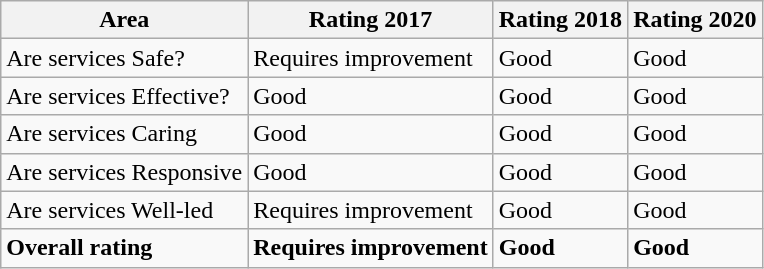<table class="wikitable">
<tr>
<th>Area</th>
<th>Rating 2017</th>
<th>Rating 2018</th>
<th>Rating 2020</th>
</tr>
<tr>
<td>Are services Safe?</td>
<td>Requires improvement</td>
<td>Good</td>
<td>Good</td>
</tr>
<tr>
<td>Are services Effective?</td>
<td>Good</td>
<td>Good</td>
<td>Good</td>
</tr>
<tr>
<td>Are services Caring</td>
<td>Good</td>
<td>Good</td>
<td>Good</td>
</tr>
<tr>
<td>Are services Responsive</td>
<td>Good</td>
<td>Good</td>
<td>Good</td>
</tr>
<tr>
<td>Are services Well-led</td>
<td>Requires improvement</td>
<td>Good</td>
<td>Good</td>
</tr>
<tr>
<td><strong>Overall rating</strong></td>
<td><strong>Requires improvement</strong></td>
<td><strong>Good</strong></td>
<td><strong>Good</strong></td>
</tr>
</table>
